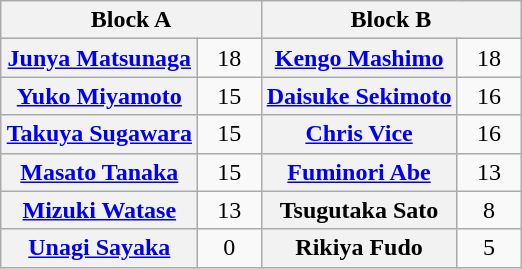<table class="wikitable" style="margin: 1em auto 1em auto;text-align:center">
<tr>
<th colspan="2" style="width:50%">Block A</th>
<th colspan="2" style="width:50%">Block B</th>
</tr>
<tr>
<th><a href='#'>Junya Matsunaga</a></th>
<td style="width:35px">18</td>
<th><a href='#'>Kengo Mashimo</a></th>
<td style="width:35px">18</td>
</tr>
<tr>
<th><a href='#'>Yuko Miyamoto</a></th>
<td>15</td>
<th><a href='#'>Daisuke Sekimoto</a></th>
<td>16</td>
</tr>
<tr>
<th><a href='#'>Takuya Sugawara</a></th>
<td>15</td>
<th><a href='#'>Chris Vice</a></th>
<td>16</td>
</tr>
<tr>
<th><a href='#'>Masato Tanaka</a></th>
<td>15</td>
<th><a href='#'>Fuminori Abe</a></th>
<td>13</td>
</tr>
<tr>
<th><a href='#'>Mizuki Watase</a></th>
<td>13</td>
<th>Tsugutaka Sato</th>
<td>8</td>
</tr>
<tr>
<th><a href='#'>Unagi Sayaka</a></th>
<td>0</td>
<th>Rikiya Fudo</th>
<td>5</td>
</tr>
</table>
